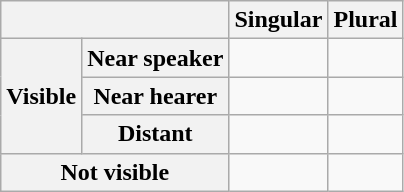<table class="wikitable">
<tr>
<th colspan="2"></th>
<th>Singular</th>
<th>Plural</th>
</tr>
<tr>
<th rowspan="3">Visible</th>
<th>Near speaker</th>
<td></td>
<td></td>
</tr>
<tr>
<th>Near hearer</th>
<td></td>
<td></td>
</tr>
<tr>
<th>Distant</th>
<td></td>
<td></td>
</tr>
<tr>
<th colspan="2">Not visible</th>
<td></td>
<td></td>
</tr>
</table>
